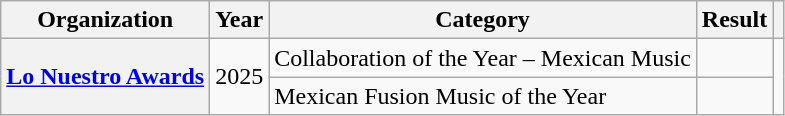<table class="wikitable sortable plainrowheaders" style="border:none; margin:0;">
<tr>
<th scope="col">Organization</th>
<th scope="col">Year</th>
<th scope="col">Category</th>
<th scope="col">Result</th>
<th class="unsortable" scope="col"></th>
</tr>
<tr>
<th scope="row" rowspan="2"><a href='#'>Lo Nuestro Awards</a></th>
<td rowspan="2">2025</td>
<td>Collaboration of the Year – Mexican Music</td>
<td></td>
<td style="text-align:center;" rowspan="2"></td>
</tr>
<tr>
<td>Mexican Fusion Music of the Year</td>
<td></td>
</tr>
<tr>
</tr>
</table>
